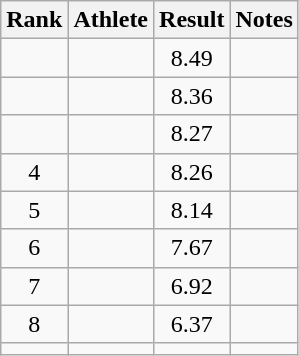<table class="wikitable">
<tr>
<th>Rank</th>
<th>Athlete</th>
<th>Result</th>
<th>Notes</th>
</tr>
<tr align=center>
<td></td>
<td align=left></td>
<td>8.49</td>
<td></td>
</tr>
<tr align=center>
<td></td>
<td align=left></td>
<td>8.36</td>
<td></td>
</tr>
<tr align=center>
<td></td>
<td align=left></td>
<td>8.27</td>
<td></td>
</tr>
<tr align=center>
<td>4</td>
<td align=left></td>
<td>8.26</td>
<td></td>
</tr>
<tr align=center>
<td>5</td>
<td align=left></td>
<td>8.14</td>
<td></td>
</tr>
<tr align=center>
<td>6</td>
<td align=left></td>
<td>7.67</td>
<td></td>
</tr>
<tr align=center>
<td>7</td>
<td align=left></td>
<td>6.92</td>
<td></td>
</tr>
<tr align=center>
<td>8</td>
<td align=left></td>
<td>6.37</td>
<td></td>
</tr>
<tr align=center>
<td></td>
<td align=left></td>
<td></td>
<td></td>
</tr>
</table>
